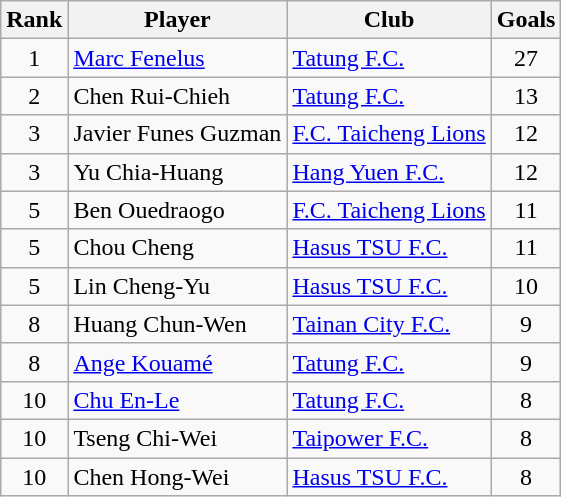<table class = "wikitable" style = "text-align:center">
<tr>
<th>Rank</th>
<th>Player</th>
<th>Club</th>
<th>Goals</th>
</tr>
<tr>
<td>1</td>
<td align = "left"> <a href='#'>Marc Fenelus</a></td>
<td align = "left"><a href='#'>Tatung F.C.</a></td>
<td>27</td>
</tr>
<tr>
<td>2</td>
<td align = "left"> Chen Rui-Chieh</td>
<td align = "left"><a href='#'>Tatung F.C.</a></td>
<td>13</td>
</tr>
<tr>
<td>3</td>
<td align = "left"> Javier Funes Guzman</td>
<td align = "left"><a href='#'>F.C. Taicheng Lions</a></td>
<td>12</td>
</tr>
<tr>
<td>3</td>
<td align = "left"> Yu Chia-Huang</td>
<td align = "left"><a href='#'>Hang Yuen F.C.</a></td>
<td>12</td>
</tr>
<tr>
<td>5</td>
<td align = "left"> Ben Ouedraogo</td>
<td align = "left"><a href='#'>F.C. Taicheng Lions</a></td>
<td>11</td>
</tr>
<tr>
<td>5</td>
<td align = "left"> Chou Cheng</td>
<td align = "left"><a href='#'>Hasus TSU F.C.</a></td>
<td>11</td>
</tr>
<tr>
<td>5</td>
<td align = "left"> Lin Cheng-Yu</td>
<td align = "left"><a href='#'>Hasus TSU F.C.</a></td>
<td>10</td>
</tr>
<tr>
<td>8</td>
<td align = "left"> Huang Chun-Wen</td>
<td align = "left"><a href='#'>Tainan City F.C.</a></td>
<td>9</td>
</tr>
<tr>
<td>8</td>
<td align = "left"> <a href='#'>Ange Kouamé</a></td>
<td align = "left"><a href='#'>Tatung F.C.</a></td>
<td>9</td>
</tr>
<tr>
<td>10</td>
<td align = "left"> <a href='#'>Chu En-Le</a></td>
<td align = "left"><a href='#'>Tatung F.C.</a></td>
<td>8</td>
</tr>
<tr>
<td>10</td>
<td align = "left"> Tseng Chi-Wei</td>
<td align = "left"><a href='#'>Taipower F.C.</a></td>
<td>8</td>
</tr>
<tr>
<td>10</td>
<td align = "left"> Chen Hong-Wei</td>
<td align = "left"><a href='#'>Hasus TSU F.C.</a></td>
<td>8</td>
</tr>
</table>
